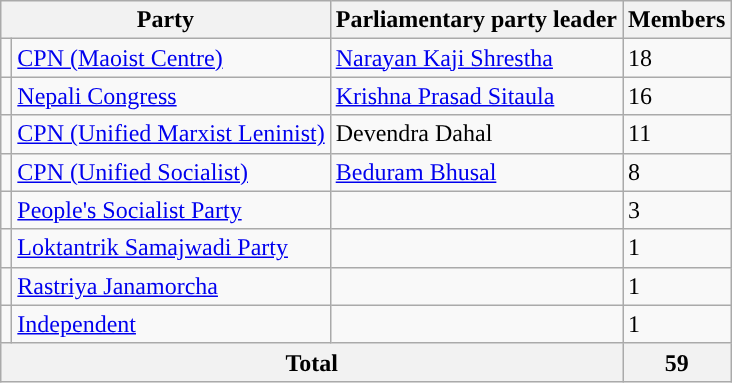<table class="wikitable">
<tr>
<th colspan="2">Party</th>
<th>Parliamentary party leader</th>
<th>Members</th>
</tr>
<tr>
<td></td>
<td><a href='#'>CPN (Maoist Centre)</a></td>
<td><a href='#'>Narayan Kaji Shrestha</a></td>
<td>18</td>
</tr>
<tr>
<td></td>
<td><a href='#'>Nepali Congress</a></td>
<td><a href='#'>Krishna Prasad Sitaula</a></td>
<td>16</td>
</tr>
<tr>
<td></td>
<td><a href='#'>CPN (Unified Marxist Leninist)</a></td>
<td>Devendra Dahal</td>
<td>11</td>
</tr>
<tr>
<td></td>
<td><a href='#'>CPN (Unified Socialist)</a></td>
<td><a href='#'>Beduram Bhusal</a></td>
<td>8</td>
</tr>
<tr>
<td></td>
<td><a href='#'>People's Socialist Party</a></td>
<td></td>
<td>3</td>
</tr>
<tr>
<td></td>
<td><a href='#'>Loktantrik Samajwadi Party</a></td>
<td></td>
<td>1</td>
</tr>
<tr>
<td></td>
<td><a href='#'>Rastriya Janamorcha</a></td>
<td></td>
<td>1</td>
</tr>
<tr>
<td></td>
<td><a href='#'>Independent</a></td>
<td></td>
<td>1</td>
</tr>
<tr>
<th colspan="3">Total</th>
<th>59</th>
</tr>
</table>
